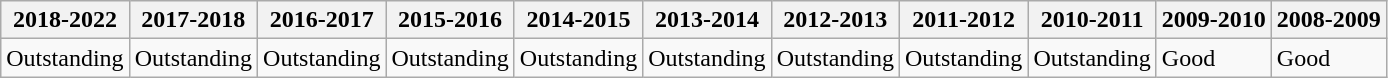<table class="wikitable">
<tr>
<th>2018-2022</th>
<th>2017-2018</th>
<th>2016-2017</th>
<th>2015-2016</th>
<th>2014-2015</th>
<th>2013-2014</th>
<th>2012-2013</th>
<th>2011-2012</th>
<th>2010-2011</th>
<th>2009-2010</th>
<th>2008-2009</th>
</tr>
<tr>
<td>Outstanding</td>
<td>Outstanding</td>
<td>Outstanding</td>
<td>Outstanding</td>
<td>Outstanding</td>
<td>Outstanding</td>
<td>Outstanding</td>
<td>Outstanding</td>
<td>Outstanding</td>
<td>Good</td>
<td>Good</td>
</tr>
</table>
